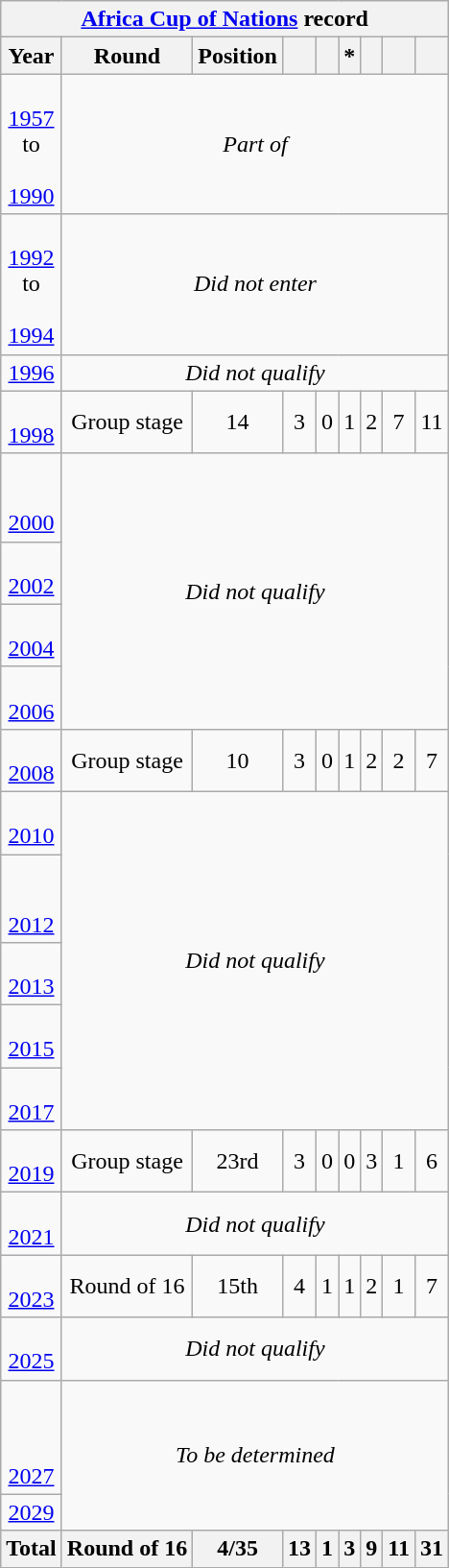<table class="wikitable" style="text-align: center;">
<tr>
<th colspan=9><a href='#'>Africa Cup of Nations</a> record</th>
</tr>
<tr>
<th>Year</th>
<th>Round</th>
<th>Position</th>
<th></th>
<th></th>
<th>*</th>
<th></th>
<th></th>
<th></th>
</tr>
<tr>
<td><br><a href='#'>1957</a><br>to<br><br><a href='#'>1990</a></td>
<td colspan=8><em>Part of </em></td>
</tr>
<tr>
<td><br><a href='#'>1992</a><br>to<br><br><a href='#'>1994</a></td>
<td colspan=8><em>Did not enter</em></td>
</tr>
<tr>
<td> <a href='#'>1996</a></td>
<td colspan=8><em>Did not qualify</em></td>
</tr>
<tr>
<td><br><a href='#'>1998</a></td>
<td>Group stage</td>
<td>14</td>
<td>3</td>
<td>0</td>
<td>1</td>
<td>2</td>
<td>7</td>
<td>11</td>
</tr>
<tr>
<td><br><br><a href='#'>2000</a></td>
<td colspan=8 rowspan=4><em>Did not qualify</em></td>
</tr>
<tr>
<td><br><a href='#'>2002</a></td>
</tr>
<tr>
<td><br><a href='#'>2004</a></td>
</tr>
<tr>
<td><br><a href='#'>2006</a></td>
</tr>
<tr>
<td><br><a href='#'>2008</a></td>
<td>Group stage</td>
<td>10</td>
<td>3</td>
<td>0</td>
<td>1</td>
<td>2</td>
<td>2</td>
<td>7</td>
</tr>
<tr>
<td><br><a href='#'>2010</a></td>
<td colspan=8 rowspan=5><em>Did not qualify</em></td>
</tr>
<tr>
<td><br><br><a href='#'>2012</a></td>
</tr>
<tr>
<td><br><a href='#'>2013</a></td>
</tr>
<tr>
<td><br><a href='#'>2015</a></td>
</tr>
<tr>
<td><br><a href='#'>2017</a></td>
</tr>
<tr>
<td><br><a href='#'>2019</a></td>
<td>Group stage</td>
<td>23rd</td>
<td>3</td>
<td>0</td>
<td>0</td>
<td>3</td>
<td>1</td>
<td>6</td>
</tr>
<tr>
<td><br><a href='#'>2021</a></td>
<td colspan=8><em>Did not qualify</em></td>
</tr>
<tr>
<td><br><a href='#'>2023</a></td>
<td>Round of 16</td>
<td>15th</td>
<td>4</td>
<td>1</td>
<td>1</td>
<td>2</td>
<td>1</td>
<td>7</td>
</tr>
<tr>
<td><br><a href='#'>2025</a></td>
<td colspan=8><em>Did not qualify</em></td>
</tr>
<tr>
<td><br><br><br><a href='#'>2027</a></td>
<td colspan="8" rowspan="2"><em>To be determined</em></td>
</tr>
<tr>
<td> <a href='#'>2029</a></td>
</tr>
<tr>
<th><strong>Total</strong></th>
<th><strong>Round of 16</strong></th>
<th><strong>4/35</strong></th>
<th><strong>13</strong></th>
<th><strong>1</strong></th>
<th><strong>3</strong></th>
<th><strong>9</strong></th>
<th><strong>11</strong></th>
<th><strong>31</strong></th>
</tr>
</table>
